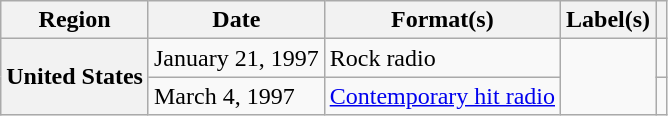<table class="wikitable plainrowheaders">
<tr>
<th scope="col">Region</th>
<th scope="col">Date</th>
<th scope="col">Format(s)</th>
<th scope="col">Label(s)</th>
<th scope="col"></th>
</tr>
<tr>
<th scope="row" rowspan="2">United States</th>
<td>January 21, 1997</td>
<td>Rock radio</td>
<td rowspan="2"></td>
<td></td>
</tr>
<tr>
<td>March 4, 1997</td>
<td><a href='#'>Contemporary hit radio</a></td>
<td></td>
</tr>
</table>
